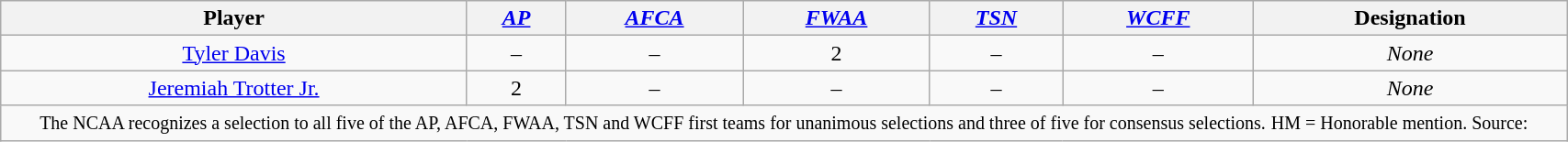<table class="wikitable" style="width: 90%;text-align: center;">
<tr>
<th style=>Player</th>
<th style=><a href='#'><span><em>AP</em></span></a></th>
<th style=><a href='#'><span><em>AFCA</em></span></a></th>
<th style=><a href='#'><span><em>FWAA</em></span></a></th>
<th style=><a href='#'><span><em>TSN</em></span></a></th>
<th style=><a href='#'><span><em>WCFF</em></span></a></th>
<th style=>Designation</th>
</tr>
<tr align="center">
<td><a href='#'>Tyler Davis</a></td>
<td>–</td>
<td>–</td>
<td>2</td>
<td>–</td>
<td>–</td>
<td><em>None</em></td>
</tr>
<tr align="center">
<td><a href='#'>Jeremiah Trotter Jr.</a></td>
<td>2</td>
<td>–</td>
<td>–</td>
<td>–</td>
<td>–</td>
<td><em>None</em></td>
</tr>
<tr align="center">
<td colspan=7><small>The NCAA recognizes a selection to all five of the AP, AFCA, FWAA, TSN and WCFF first teams for unanimous selections and three of five for consensus selections.</small> <small>HM = Honorable mention. Source: </small></td>
</tr>
</table>
